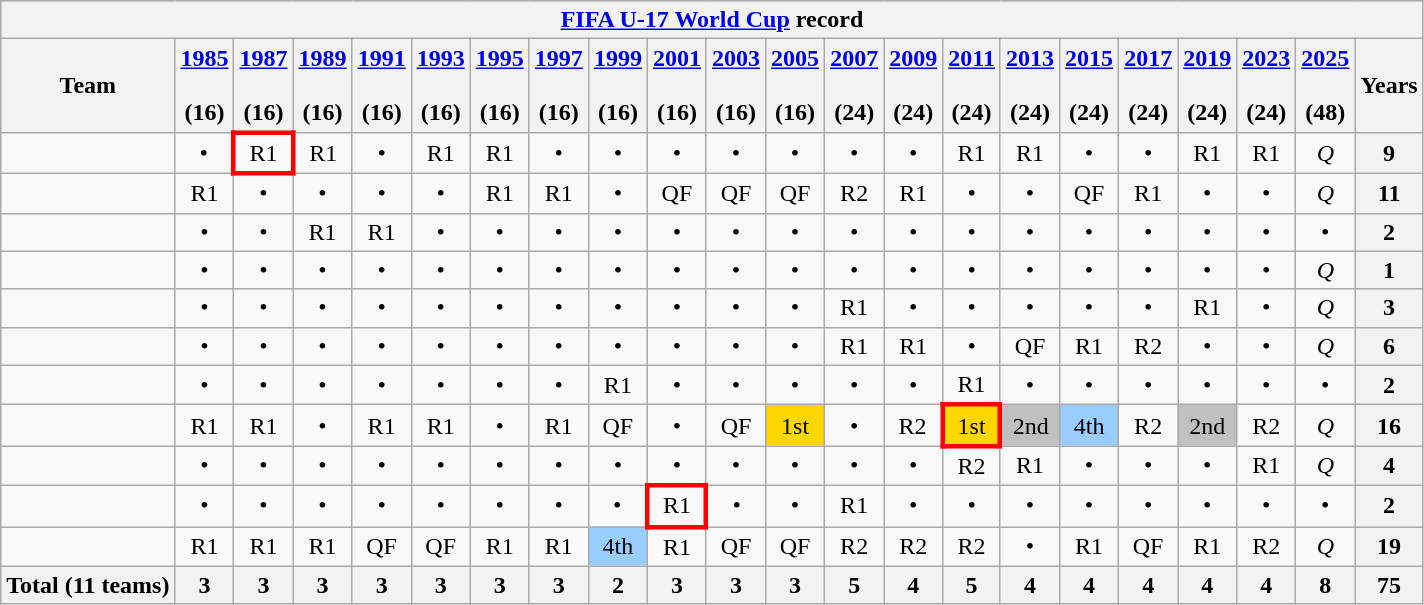<table class="wikitable"  style="text-align:center;">
<tr style="background:#cccccc;" align=center>
<th colspan=22><a href='#'>FIFA U-17 World Cup</a> record</th>
</tr>
<tr>
<th>Team</th>
<th><a href='#'>1985</a><br><br>(16)</th>
<th><a href='#'>1987</a><br><br>(16)</th>
<th><a href='#'>1989</a><br><br>(16)</th>
<th><a href='#'>1991</a><br><br>(16)</th>
<th><a href='#'>1993</a><br><br>(16)</th>
<th><a href='#'>1995</a><br><br>(16)</th>
<th><a href='#'>1997</a><br><br>(16)</th>
<th><a href='#'>1999</a><br><br>(16)</th>
<th><a href='#'>2001</a><br><br>(16)</th>
<th><a href='#'>2003</a><br><br>(16)</th>
<th><a href='#'>2005</a><br><br>(16)</th>
<th><a href='#'>2007</a><br><br>(24)</th>
<th><a href='#'>2009</a><br><br>(24)</th>
<th><a href='#'>2011</a><br><br>(24)</th>
<th><a href='#'>2013</a><br><br>(24)</th>
<th><a href='#'>2015</a><br><br>(24)</th>
<th><a href='#'>2017</a><br><br>(24)</th>
<th><a href='#'>2019</a><br><br>(24)</th>
<th><a href='#'>2023</a><br><br>(24)</th>
<th><a href='#'>2025</a><br><br>(48)</th>
<th>Years</th>
</tr>
<tr align=center>
<td align=left></td>
<td>•</td>
<td style="border: 3px solid red">R1</td>
<td>R1</td>
<td>•</td>
<td>R1</td>
<td>R1</td>
<td>•</td>
<td>•</td>
<td>•</td>
<td>•</td>
<td>•</td>
<td>•</td>
<td>•</td>
<td>R1</td>
<td>R1</td>
<td>•</td>
<td>•</td>
<td>R1</td>
<td>R1</td>
<td><em>Q</em></td>
<th>9</th>
</tr>
<tr align=center>
<td align=left></td>
<td>R1</td>
<td>•</td>
<td>•</td>
<td>•</td>
<td>•</td>
<td>R1</td>
<td>R1</td>
<td>•</td>
<td>QF</td>
<td>QF</td>
<td>QF</td>
<td>R2</td>
<td>R1</td>
<td>•</td>
<td>•</td>
<td>QF</td>
<td>R1</td>
<td>•</td>
<td>•</td>
<td><em>Q</em></td>
<th>11</th>
</tr>
<tr align=center>
<td align=left></td>
<td>•</td>
<td>•</td>
<td>R1</td>
<td>R1</td>
<td>•</td>
<td>•</td>
<td>•</td>
<td>•</td>
<td>•</td>
<td>•</td>
<td>•</td>
<td>•</td>
<td>•</td>
<td>•</td>
<td>•</td>
<td>•</td>
<td>•</td>
<td>•</td>
<td>•</td>
<td>•</td>
<th>2</th>
</tr>
<tr align=center>
<td align=left></td>
<td>•</td>
<td>•</td>
<td>•</td>
<td>•</td>
<td>•</td>
<td>•</td>
<td>•</td>
<td>•</td>
<td>•</td>
<td>•</td>
<td>•</td>
<td>•</td>
<td>•</td>
<td>•</td>
<td>•</td>
<td>•</td>
<td>•</td>
<td>•</td>
<td>•</td>
<td><em>Q</em></td>
<th>1</th>
</tr>
<tr align=center>
<td align=left></td>
<td>•</td>
<td>•</td>
<td>•</td>
<td>•</td>
<td>•</td>
<td>•</td>
<td>•</td>
<td>•</td>
<td>•</td>
<td>•</td>
<td>•</td>
<td>R1</td>
<td>•</td>
<td>•</td>
<td>•</td>
<td>•</td>
<td>•</td>
<td>R1</td>
<td>•</td>
<td><em>Q</em></td>
<th>3</th>
</tr>
<tr align=center>
<td align=left></td>
<td>•</td>
<td>•</td>
<td>•</td>
<td>•</td>
<td>•</td>
<td>•</td>
<td>•</td>
<td>•</td>
<td>•</td>
<td>•</td>
<td>•</td>
<td>R1</td>
<td>R1</td>
<td>•</td>
<td>QF</td>
<td>R1</td>
<td>R2</td>
<td>•</td>
<td>•</td>
<td><em>Q</em></td>
<th>6</th>
</tr>
<tr align=center>
<td align=left></td>
<td>•</td>
<td>•</td>
<td>•</td>
<td>•</td>
<td>•</td>
<td>•</td>
<td>•</td>
<td>R1</td>
<td>•</td>
<td>•</td>
<td>•</td>
<td>•</td>
<td>•</td>
<td>R1</td>
<td>•</td>
<td>•</td>
<td>•</td>
<td>•</td>
<td>•</td>
<td>•</td>
<th>2</th>
</tr>
<tr align=center>
<td align=left></td>
<td>R1</td>
<td>R1</td>
<td>•</td>
<td>R1</td>
<td>R1</td>
<td>•</td>
<td>R1</td>
<td>QF</td>
<td>•</td>
<td>QF</td>
<td bgcolor=gold>1st</td>
<td>•</td>
<td>R2</td>
<td style="border: 3px solid red" bgcolor=gold>1st</td>
<td bgcolor=silver>2nd</td>
<td bgcolor=#9acdff>4th</td>
<td>R2</td>
<td bgcolor=silver>2nd</td>
<td>R2</td>
<td><em>Q</em></td>
<th>16</th>
</tr>
<tr align=center>
<td align=left></td>
<td>•</td>
<td>•</td>
<td>•</td>
<td>•</td>
<td>•</td>
<td>•</td>
<td>•</td>
<td>•</td>
<td>•</td>
<td>•</td>
<td>•</td>
<td>•</td>
<td>•</td>
<td>R2</td>
<td>R1</td>
<td>•</td>
<td>•</td>
<td>•</td>
<td>R1</td>
<td><em>Q</em></td>
<th>4</th>
</tr>
<tr align=center>
<td align=left></td>
<td>•</td>
<td>•</td>
<td>•</td>
<td>•</td>
<td>•</td>
<td>•</td>
<td>•</td>
<td>•</td>
<td style="border: 3px solid red">R1</td>
<td>•</td>
<td>•</td>
<td>R1</td>
<td>•</td>
<td>•</td>
<td>•</td>
<td>•</td>
<td>•</td>
<td>•</td>
<td>•</td>
<td>•</td>
<th>2</th>
</tr>
<tr align=center>
<td align=left></td>
<td>R1</td>
<td>R1</td>
<td>R1</td>
<td>QF</td>
<td>QF</td>
<td>R1</td>
<td>R1</td>
<td bgcolor=#9acdff>4th</td>
<td>R1</td>
<td>QF</td>
<td>QF</td>
<td>R2</td>
<td>R2</td>
<td>R2</td>
<td>•</td>
<td>R1</td>
<td>QF</td>
<td>R1</td>
<td>R2</td>
<td><em>Q</em></td>
<th>19</th>
</tr>
<tr>
<th align=left><strong>Total (11 teams)</strong></th>
<th><strong>3</strong></th>
<th><strong>3</strong></th>
<th><strong>3</strong></th>
<th><strong>3</strong></th>
<th><strong>3</strong></th>
<th><strong>3</strong></th>
<th><strong>3</strong></th>
<th><strong>2</strong></th>
<th><strong>3</strong></th>
<th><strong>3</strong></th>
<th><strong>3</strong></th>
<th><strong>5</strong></th>
<th><strong>4</strong></th>
<th><strong>5</strong></th>
<th><strong>4</strong></th>
<th><strong>4</strong></th>
<th><strong>4</strong></th>
<th><strong>4</strong></th>
<th><strong>4</strong></th>
<th><strong>8</strong></th>
<th>75</th>
</tr>
</table>
